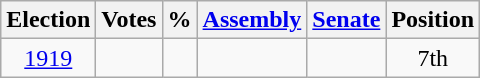<table class="wikitable" style="text-align:center">
<tr>
<th>Election</th>
<th>Votes</th>
<th>%</th>
<th><a href='#'>Assembly</a></th>
<th><a href='#'>Senate</a></th>
<th>Position</th>
</tr>
<tr>
<td><a href='#'>1919</a></td>
<td></td>
<td></td>
<td></td>
<td></td>
<td>7th</td>
</tr>
</table>
